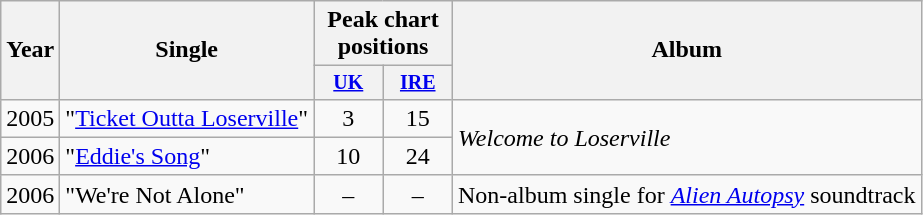<table class="wikitable" style="text-align:center;">
<tr>
<th rowspan="2">Year</th>
<th rowspan="2">Single</th>
<th colspan="2">Peak chart positions</th>
<th rowspan="2">Album</th>
</tr>
<tr style="font-size:smaller;">
<th style="width:40px;"><a href='#'>UK</a><br></th>
<th style="width:40px;"><a href='#'>IRE</a><br></th>
</tr>
<tr>
<td>2005</td>
<td style="text-align:left;">"<a href='#'>Ticket Outta Loserville</a>"</td>
<td>3</td>
<td>15</td>
<td style="text-align:left;" rowspan="2"><em>Welcome to Loserville</em></td>
</tr>
<tr>
<td>2006</td>
<td style="text-align:left;">"<a href='#'>Eddie's Song</a>"</td>
<td>10</td>
<td>24</td>
</tr>
<tr>
<td>2006</td>
<td style="text-align:left;">"We're Not Alone"</td>
<td>–</td>
<td>–</td>
<td>Non-album single for <a href='#'><em>Alien Autopsy</em></a> soundtrack</td>
</tr>
</table>
